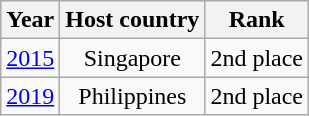<table class="wikitable" style="text-align: center;">
<tr>
<th>Year</th>
<th>Host country</th>
<th>Rank</th>
</tr>
<tr>
<td><a href='#'>2015</a></td>
<td>Singapore</td>
<td>2nd place</td>
</tr>
<tr>
<td><a href='#'>2019</a></td>
<td>Philippines</td>
<td>2nd place</td>
</tr>
</table>
